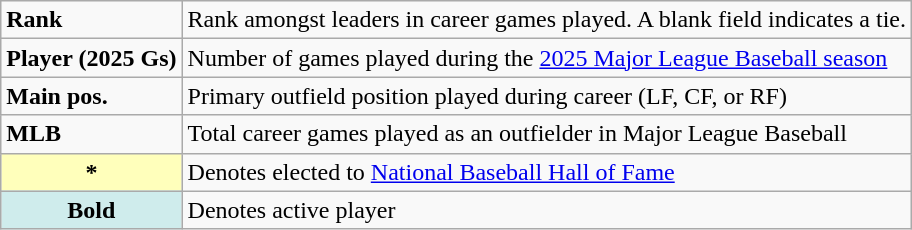<table class="wikitable" style="font-size:100%;">
<tr>
<td><strong>Rank</strong></td>
<td>Rank amongst leaders in career games played. A blank field indicates a tie.</td>
</tr>
<tr>
<td><strong>Player (2025 Gs)</strong></td>
<td>Number of games played during the <a href='#'>2025 Major League Baseball season</a></td>
</tr>
<tr>
<td><strong>Main pos.</strong></td>
<td>Primary outfield position played during career (LF, CF, or RF)</td>
</tr>
<tr>
<td><strong>MLB</strong></td>
<td>Total career games played as an outfielder in Major League Baseball</td>
</tr>
<tr>
<th scope="row" style="background-color:#ffffbb">*</th>
<td>Denotes elected to <a href='#'>National Baseball Hall of Fame</a> <br></td>
</tr>
<tr>
<th scope="row" style="background:#cfecec;"><strong>Bold</strong></th>
<td>Denotes active player<br></td>
</tr>
</table>
